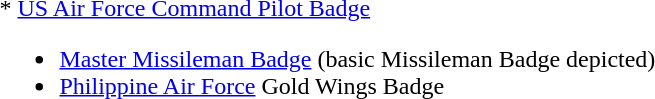<table>
<tr>
<td>* <a href='#'>US Air Force Command Pilot Badge</a><br><ul><li> <a href='#'>Master Missileman Badge</a> (basic Missileman Badge depicted)</li><li> <a href='#'>Philippine Air Force</a> Gold Wings Badge</li></ul></td>
</tr>
<tr>
</tr>
</table>
